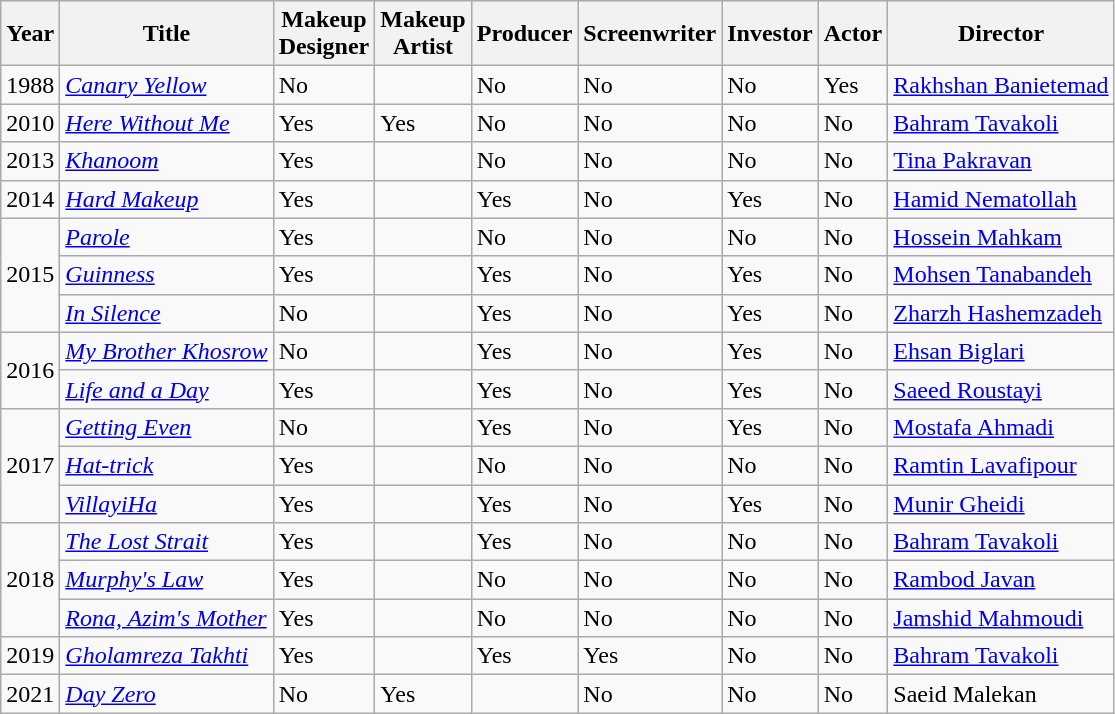<table class="wikitable sortable">
<tr>
<th>Year</th>
<th>Title</th>
<th>Makeup<br>Designer</th>
<th>Makeup<br>Artist</th>
<th>Producer</th>
<th>Screenwriter</th>
<th>Investor</th>
<th>Actor</th>
<th>Director</th>
</tr>
<tr>
<td>1988</td>
<td><em><a href='#'>Canary Yellow</a></em></td>
<td>No</td>
<td></td>
<td>No</td>
<td>No</td>
<td>No</td>
<td>Yes</td>
<td><a href='#'>Rakhshan Banietemad</a></td>
</tr>
<tr>
<td>2010</td>
<td><em><a href='#'>Here Without Me</a></em></td>
<td>Yes</td>
<td>Yes</td>
<td>No</td>
<td>No</td>
<td>No</td>
<td>No</td>
<td><a href='#'>Bahram Tavakoli</a></td>
</tr>
<tr>
<td>2013</td>
<td><em><a href='#'>Khanoom</a></em></td>
<td>Yes</td>
<td></td>
<td>No</td>
<td>No</td>
<td>No</td>
<td>No</td>
<td><a href='#'>Tina Pakravan</a></td>
</tr>
<tr>
<td>2014</td>
<td><em><a href='#'>Hard Makeup</a></em></td>
<td>Yes</td>
<td></td>
<td>Yes</td>
<td>No</td>
<td>Yes</td>
<td>No</td>
<td><a href='#'>Hamid Nematollah</a></td>
</tr>
<tr>
<td rowspan="3">2015</td>
<td><em><a href='#'>Parole</a></em></td>
<td>Yes</td>
<td></td>
<td>No</td>
<td>No</td>
<td>No</td>
<td>No</td>
<td><a href='#'>Hossein Mahkam</a></td>
</tr>
<tr>
<td><em><a href='#'>Guinness</a></em></td>
<td>Yes</td>
<td></td>
<td>Yes</td>
<td>No</td>
<td>Yes</td>
<td>No</td>
<td><a href='#'>Mohsen Tanabandeh</a></td>
</tr>
<tr>
<td><a href='#'><em>In Silence</em></a></td>
<td>No</td>
<td></td>
<td>Yes</td>
<td>No</td>
<td>Yes</td>
<td>No</td>
<td><a href='#'>Zharzh Hashemzadeh</a></td>
</tr>
<tr>
<td rowspan="2">2016</td>
<td><em><a href='#'>My Brother Khosrow</a></em></td>
<td>No</td>
<td></td>
<td>Yes</td>
<td>No</td>
<td>Yes</td>
<td>No</td>
<td><a href='#'>Ehsan Biglari</a></td>
</tr>
<tr>
<td><em><a href='#'>Life and a Day</a></em></td>
<td>Yes</td>
<td></td>
<td>Yes</td>
<td>No</td>
<td>Yes</td>
<td>No</td>
<td><a href='#'>Saeed Roustayi</a></td>
</tr>
<tr>
<td rowspan="3">2017</td>
<td><em><a href='#'>Getting Even</a></em></td>
<td>No</td>
<td></td>
<td>Yes</td>
<td>No</td>
<td>Yes</td>
<td>No</td>
<td><a href='#'>Mostafa Ahmadi</a></td>
</tr>
<tr>
<td><em><a href='#'>Hat-trick</a></em></td>
<td>Yes</td>
<td></td>
<td>No</td>
<td>No</td>
<td>No</td>
<td>No</td>
<td><a href='#'>Ramtin Lavafipour</a></td>
</tr>
<tr>
<td><em><a href='#'>VillayiHa</a></em></td>
<td>Yes</td>
<td></td>
<td>Yes</td>
<td>No</td>
<td>Yes</td>
<td>No</td>
<td><a href='#'>Munir Gheidi</a></td>
</tr>
<tr>
<td rowspan="3">2018</td>
<td><em><a href='#'>The Lost Strait</a></em></td>
<td>Yes</td>
<td></td>
<td>Yes</td>
<td>No</td>
<td>No</td>
<td>No</td>
<td><a href='#'>Bahram Tavakoli</a></td>
</tr>
<tr>
<td><em><a href='#'>Murphy's Law</a></em></td>
<td>Yes</td>
<td></td>
<td>No</td>
<td>No</td>
<td>No</td>
<td>No</td>
<td><a href='#'>Rambod Javan</a></td>
</tr>
<tr>
<td><em><a href='#'>Rona, Azim's Mother</a></em></td>
<td>Yes</td>
<td></td>
<td>No</td>
<td>No</td>
<td>No</td>
<td>No</td>
<td><a href='#'>Jamshid Mahmoudi</a></td>
</tr>
<tr>
<td>2019</td>
<td><em><a href='#'>Gholamreza Takhti</a></em></td>
<td>Yes</td>
<td></td>
<td>Yes</td>
<td>Yes</td>
<td>No</td>
<td>No</td>
<td><a href='#'>Bahram Tavakoli</a></td>
</tr>
<tr>
<td>2021</td>
<td><em><a href='#'>Day Zero</a></em></td>
<td No>No</td>
<td>Yes</td>
<td></td>
<td>No</td>
<td>No</td>
<td>No</td>
<td>Saeid Malekan</td>
</tr>
</table>
